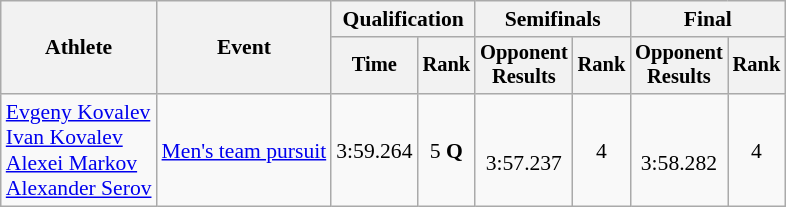<table class="wikitable" style="font-size:90%">
<tr>
<th rowspan="2">Athlete</th>
<th rowspan="2">Event</th>
<th colspan=2>Qualification</th>
<th colspan=2>Semifinals</th>
<th colspan=2>Final</th>
</tr>
<tr style="font-size:95%">
<th>Time</th>
<th>Rank</th>
<th>Opponent<br>Results</th>
<th>Rank</th>
<th>Opponent<br>Results</th>
<th>Rank</th>
</tr>
<tr align=center>
<td align=left><a href='#'>Evgeny Kovalev</a><br><a href='#'>Ivan Kovalev</a><br><a href='#'>Alexei Markov</a><br><a href='#'>Alexander Serov</a></td>
<td align=left><a href='#'>Men's team pursuit</a></td>
<td>3:59.264</td>
<td>5 <strong>Q</strong></td>
<td><br>3:57.237</td>
<td>4</td>
<td><br>3:58.282</td>
<td>4</td>
</tr>
</table>
